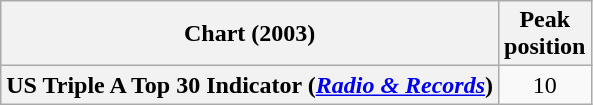<table class="wikitable plainrowheaders" style="text-align:center">
<tr>
<th>Chart (2003)</th>
<th>Peak<br>position</th>
</tr>
<tr>
<th scope="row">US Triple A Top 30 Indicator (<em><a href='#'>Radio & Records</a></em>)</th>
<td>10</td>
</tr>
</table>
